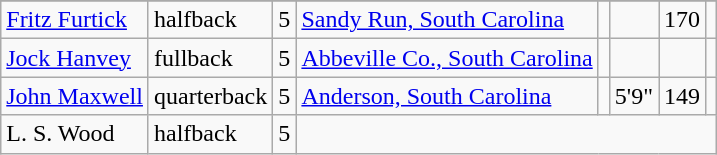<table class="wikitable">
<tr>
</tr>
<tr>
<td><a href='#'>Fritz Furtick</a></td>
<td>halfback</td>
<td>5</td>
<td><a href='#'>Sandy Run, South Carolina</a></td>
<td></td>
<td></td>
<td>170</td>
<td></td>
</tr>
<tr>
<td><a href='#'>Jock Hanvey</a></td>
<td>fullback</td>
<td>5</td>
<td><a href='#'>Abbeville Co., South Carolina</a></td>
<td></td>
<td></td>
<td></td>
</tr>
<tr>
<td><a href='#'>John Maxwell</a></td>
<td>quarterback</td>
<td>5</td>
<td><a href='#'>Anderson, South Carolina</a></td>
<td></td>
<td>5'9"</td>
<td>149</td>
<td></td>
</tr>
<tr>
<td>L. S. Wood</td>
<td>halfback</td>
<td>5</td>
</tr>
</table>
